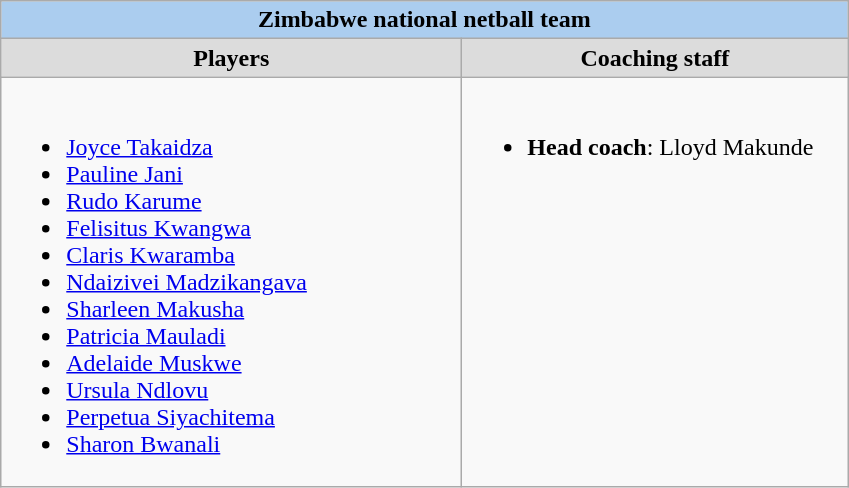<table class=wikitable>
<tr>
<td colspan="2"  style="text-align:center; background:#abcdef;"><strong>Zimbabwe national netball team</strong></td>
</tr>
<tr style="text-align:center; background:gainsboro;">
<td style="width:300px; "><strong>Players</strong></td>
<td style="width:250px; "><strong>Coaching staff</strong></td>
</tr>
<tr>
<td><br><ul><li><a href='#'>Joyce Takaidza</a></li><li><a href='#'>Pauline Jani</a></li><li><a href='#'>Rudo Karume</a></li><li><a href='#'>Felisitus Kwangwa</a></li><li><a href='#'>Claris Kwaramba</a></li><li><a href='#'>Ndaizivei Madzikangava</a></li><li><a href='#'>Sharleen Makusha</a></li><li><a href='#'>Patricia Mauladi</a></li><li><a href='#'>Adelaide Muskwe</a></li><li><a href='#'>Ursula Ndlovu</a></li><li><a href='#'>Perpetua Siyachitema</a></li><li><a href='#'>Sharon Bwanali</a></li></ul></td>
<td valign=top><br><ul><li><strong>Head coach</strong>: Lloyd Makunde</li></ul></td>
</tr>
</table>
